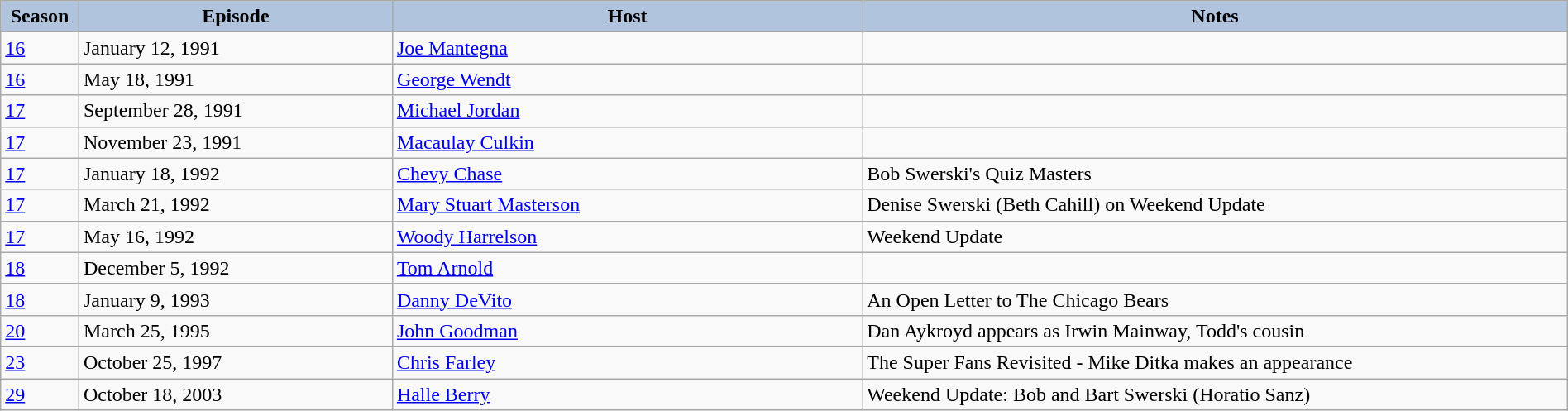<table class="wikitable" style="width:100%;">
<tr>
<th style="background:#B0C4DE;" width="5%">Season</th>
<th style="background:#B0C4DE;" width="20%">Episode</th>
<th style="background:#B0C4DE;" width="30%">Host</th>
<th style="background:#B0C4DE;" width="45%">Notes</th>
</tr>
<tr>
<td><a href='#'>16</a></td>
<td>January 12, 1991</td>
<td><a href='#'>Joe Mantegna</a></td>
<td></td>
</tr>
<tr>
<td><a href='#'>16</a></td>
<td>May 18, 1991</td>
<td><a href='#'>George Wendt</a></td>
<td></td>
</tr>
<tr>
<td><a href='#'>17</a></td>
<td>September 28, 1991</td>
<td><a href='#'>Michael Jordan</a></td>
<td></td>
</tr>
<tr>
<td><a href='#'>17</a></td>
<td>November 23, 1991</td>
<td><a href='#'>Macaulay Culkin</a></td>
<td></td>
</tr>
<tr>
<td><a href='#'>17</a></td>
<td>January 18, 1992</td>
<td><a href='#'>Chevy Chase</a></td>
<td>Bob Swerski's Quiz Masters</td>
</tr>
<tr>
<td><a href='#'>17</a></td>
<td>March 21, 1992</td>
<td><a href='#'>Mary Stuart Masterson</a></td>
<td>Denise Swerski (Beth Cahill) on Weekend Update</td>
</tr>
<tr>
<td><a href='#'>17</a></td>
<td>May 16, 1992</td>
<td><a href='#'>Woody Harrelson</a></td>
<td>Weekend Update</td>
</tr>
<tr>
<td><a href='#'>18</a></td>
<td>December 5, 1992</td>
<td><a href='#'>Tom Arnold</a></td>
<td></td>
</tr>
<tr>
<td><a href='#'>18</a></td>
<td>January 9, 1993</td>
<td><a href='#'>Danny DeVito</a></td>
<td>An Open Letter to The Chicago Bears</td>
</tr>
<tr>
<td><a href='#'>20</a></td>
<td>March 25, 1995</td>
<td><a href='#'>John Goodman</a></td>
<td>Dan Aykroyd appears as Irwin Mainway, Todd's cousin</td>
</tr>
<tr>
<td><a href='#'>23</a></td>
<td>October 25, 1997</td>
<td><a href='#'>Chris Farley</a></td>
<td>The Super Fans Revisited - Mike Ditka makes an appearance</td>
</tr>
<tr>
<td><a href='#'>29</a></td>
<td>October 18, 2003</td>
<td><a href='#'>Halle Berry</a></td>
<td>Weekend Update: Bob and Bart Swerski (Horatio Sanz)</td>
</tr>
</table>
